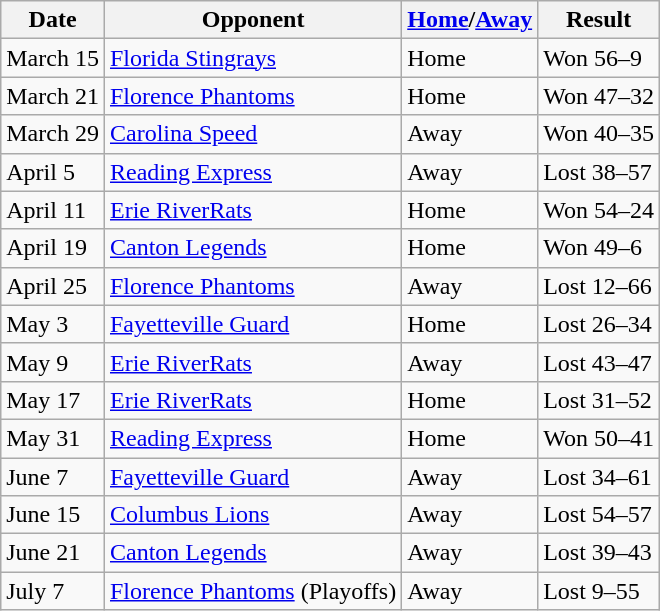<table class="wikitable">
<tr>
<th>Date</th>
<th>Opponent</th>
<th><a href='#'>Home</a>/<a href='#'>Away</a></th>
<th>Result</th>
</tr>
<tr>
<td>March 15</td>
<td><a href='#'>Florida Stingrays</a></td>
<td>Home</td>
<td>Won 56–9</td>
</tr>
<tr>
<td>March 21</td>
<td><a href='#'>Florence Phantoms</a></td>
<td>Home</td>
<td>Won 47–32</td>
</tr>
<tr>
<td>March 29</td>
<td><a href='#'>Carolina Speed</a></td>
<td>Away</td>
<td>Won 40–35</td>
</tr>
<tr>
<td>April 5</td>
<td><a href='#'>Reading Express</a></td>
<td>Away</td>
<td>Lost 38–57</td>
</tr>
<tr>
<td>April 11</td>
<td><a href='#'>Erie RiverRats</a></td>
<td>Home</td>
<td>Won 54–24</td>
</tr>
<tr>
<td>April 19</td>
<td><a href='#'>Canton Legends</a></td>
<td>Home</td>
<td>Won 49–6</td>
</tr>
<tr>
<td>April 25</td>
<td><a href='#'>Florence Phantoms</a></td>
<td>Away</td>
<td>Lost 12–66</td>
</tr>
<tr>
<td>May 3</td>
<td><a href='#'>Fayetteville Guard</a></td>
<td>Home</td>
<td>Lost 26–34</td>
</tr>
<tr>
<td>May 9</td>
<td><a href='#'>Erie RiverRats</a></td>
<td>Away</td>
<td>Lost 43–47</td>
</tr>
<tr>
<td>May 17</td>
<td><a href='#'>Erie RiverRats</a></td>
<td>Home</td>
<td>Lost 31–52</td>
</tr>
<tr>
<td>May 31</td>
<td><a href='#'>Reading Express</a></td>
<td>Home</td>
<td>Won 50–41</td>
</tr>
<tr>
<td>June 7</td>
<td><a href='#'>Fayetteville Guard</a></td>
<td>Away</td>
<td>Lost 34–61</td>
</tr>
<tr>
<td>June 15</td>
<td><a href='#'>Columbus Lions</a></td>
<td>Away</td>
<td>Lost 54–57</td>
</tr>
<tr>
<td>June 21</td>
<td><a href='#'>Canton Legends</a></td>
<td>Away</td>
<td>Lost 39–43</td>
</tr>
<tr>
<td>July 7</td>
<td><a href='#'>Florence Phantoms</a> (Playoffs)</td>
<td>Away</td>
<td>Lost 9–55</td>
</tr>
</table>
